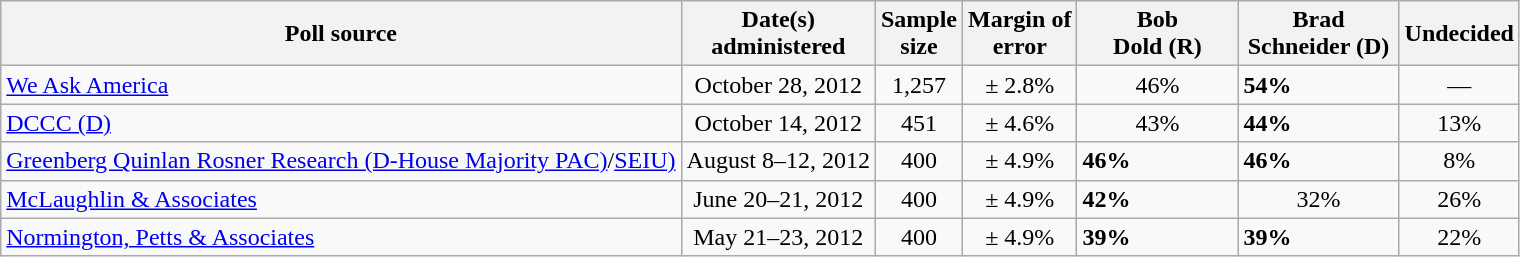<table class="wikitable">
<tr>
<th>Poll source</th>
<th>Date(s)<br>administered</th>
<th>Sample<br>size</th>
<th>Margin of<br>error</th>
<th style="width:100px;">Bob<br>Dold (R)</th>
<th style="width:100px;">Brad<br>Schneider (D)</th>
<th>Undecided</th>
</tr>
<tr>
<td><a href='#'>We Ask America</a></td>
<td align=center>October 28, 2012</td>
<td align=center>1,257</td>
<td align=center>± 2.8%</td>
<td align=center>46%</td>
<td><strong>54%</strong></td>
<td align=center>—</td>
</tr>
<tr>
<td><a href='#'>DCCC (D)</a></td>
<td align=center>October 14, 2012</td>
<td align=center>451</td>
<td align=center>± 4.6%</td>
<td align=center>43%</td>
<td><strong>44%</strong></td>
<td align=center>13%</td>
</tr>
<tr>
<td><a href='#'>Greenberg Quinlan Rosner Research (D-House Majority PAC)</a>/<a href='#'>SEIU)</a></td>
<td align=center>August 8–12, 2012</td>
<td align=center>400</td>
<td align=center>± 4.9%</td>
<td><strong>46%</strong></td>
<td><strong>46%</strong></td>
<td align=center>8%</td>
</tr>
<tr>
<td><a href='#'>McLaughlin & Associates</a></td>
<td align=center>June 20–21, 2012</td>
<td align=center>400</td>
<td align=center>± 4.9%</td>
<td><strong>42%</strong></td>
<td align=center>32%</td>
<td align=center>26%</td>
</tr>
<tr>
<td><a href='#'>Normington, Petts & Associates</a></td>
<td align=center>May 21–23, 2012</td>
<td align=center>400</td>
<td align=center>± 4.9%</td>
<td><strong>39%</strong></td>
<td><strong>39%</strong></td>
<td align=center>22%</td>
</tr>
</table>
